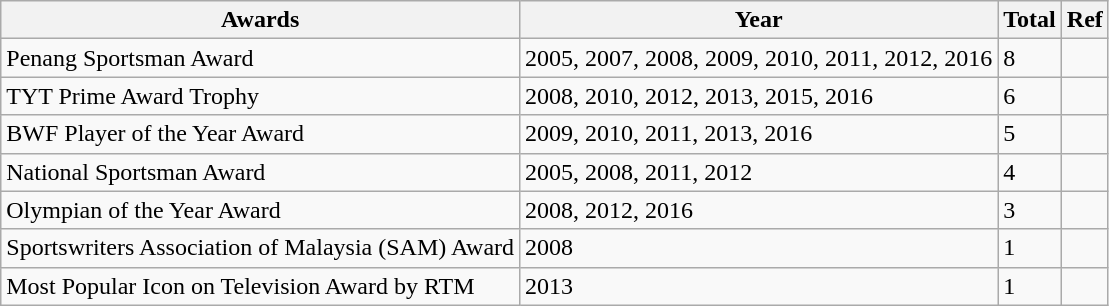<table class=wikitable>
<tr>
<th>Awards</th>
<th>Year</th>
<th>Total</th>
<th>Ref</th>
</tr>
<tr>
<td>Penang Sportsman Award</td>
<td>2005, 2007, 2008, 2009, 2010, 2011, 2012, 2016</td>
<td>8</td>
<td></td>
</tr>
<tr>
<td>TYT Prime Award Trophy</td>
<td>2008, 2010, 2012, 2013, 2015, 2016</td>
<td>6</td>
<td></td>
</tr>
<tr>
<td>BWF Player of the Year Award</td>
<td>2009, 2010, 2011, 2013, 2016</td>
<td>5</td>
<td></td>
</tr>
<tr>
<td>National Sportsman Award</td>
<td>2005, 2008, 2011, 2012</td>
<td>4</td>
<td></td>
</tr>
<tr>
<td>Olympian of the Year Award</td>
<td>2008, 2012, 2016</td>
<td>3</td>
<td></td>
</tr>
<tr>
<td>Sportswriters Association of Malaysia (SAM) Award</td>
<td>2008</td>
<td>1</td>
<td></td>
</tr>
<tr>
<td>Most Popular Icon on Television Award by RTM</td>
<td>2013</td>
<td>1</td>
<td></td>
</tr>
</table>
